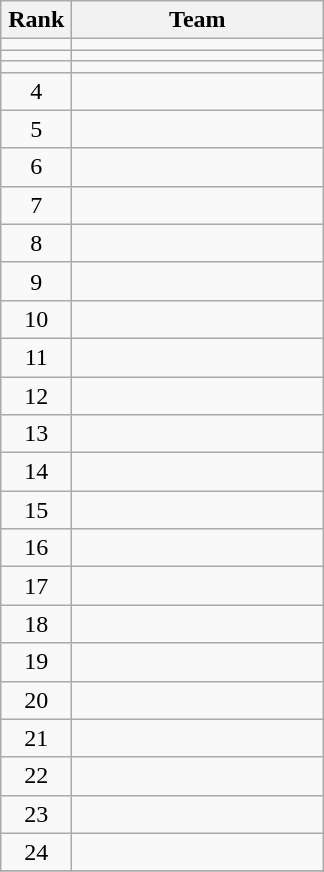<table class="wikitable">
<tr>
<th style="width: 40px;">Rank</th>
<th style="width: 160px;">Team</th>
</tr>
<tr>
<td align=center></td>
<td></td>
</tr>
<tr>
<td align=center></td>
<td></td>
</tr>
<tr>
<td align=center></td>
<td></td>
</tr>
<tr>
<td align=center>4</td>
<td></td>
</tr>
<tr>
<td align=center>5</td>
<td></td>
</tr>
<tr>
<td align=center>6</td>
<td></td>
</tr>
<tr>
<td align=center>7</td>
<td></td>
</tr>
<tr>
<td align=center>8</td>
<td></td>
</tr>
<tr>
<td align=center>9</td>
<td></td>
</tr>
<tr>
<td align=center>10</td>
<td></td>
</tr>
<tr>
<td align=center>11</td>
<td></td>
</tr>
<tr>
<td align=center>12</td>
<td></td>
</tr>
<tr>
<td align=center>13</td>
<td></td>
</tr>
<tr>
<td align=center>14</td>
<td></td>
</tr>
<tr>
<td align=center>15</td>
<td></td>
</tr>
<tr>
<td align=center>16</td>
<td></td>
</tr>
<tr>
<td align=center>17</td>
<td></td>
</tr>
<tr>
<td align=center>18</td>
<td></td>
</tr>
<tr>
<td align=center>19</td>
<td></td>
</tr>
<tr>
<td align=center>20</td>
<td></td>
</tr>
<tr>
<td align=center>21</td>
<td></td>
</tr>
<tr>
<td align=center>22</td>
<td></td>
</tr>
<tr>
<td align=center>23</td>
<td></td>
</tr>
<tr>
<td align=center>24</td>
<td></td>
</tr>
<tr>
</tr>
</table>
